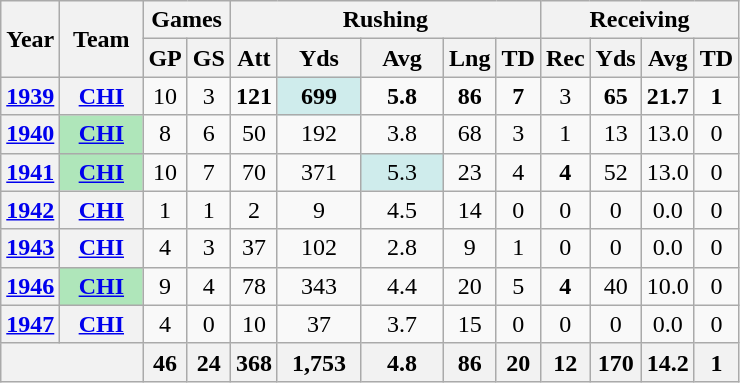<table class="wikitable" style="text-align:center;">
<tr>
<th rowspan="2">Year</th>
<th rowspan="2">Team</th>
<th colspan="2">Games</th>
<th colspan="5">Rushing</th>
<th colspan="4">Receiving</th>
</tr>
<tr>
<th>GP</th>
<th>GS</th>
<th>Att</th>
<th>Yds</th>
<th>Avg</th>
<th>Lng</th>
<th>TD</th>
<th>Rec</th>
<th>Yds</th>
<th>Avg</th>
<th>TD</th>
</tr>
<tr>
<th><a href='#'>1939</a></th>
<th><a href='#'>CHI</a></th>
<td>10</td>
<td>3</td>
<td><strong>121</strong></td>
<td style="background:#cfecec; width:3em;"><strong>699</strong></td>
<td><strong>5.8</strong></td>
<td><strong>86</strong></td>
<td><strong>7</strong></td>
<td>3</td>
<td><strong>65</strong></td>
<td><strong>21.7</strong></td>
<td><strong>1</strong></td>
</tr>
<tr>
<th><a href='#'>1940</a></th>
<th style="background:#afe6ba; width:3em;"><a href='#'>CHI</a></th>
<td>8</td>
<td>6</td>
<td>50</td>
<td>192</td>
<td>3.8</td>
<td>68</td>
<td>3</td>
<td>1</td>
<td>13</td>
<td>13.0</td>
<td>0</td>
</tr>
<tr>
<th><a href='#'>1941</a></th>
<th style="background:#afe6ba; width:3em;"><a href='#'>CHI</a></th>
<td>10</td>
<td>7</td>
<td>70</td>
<td>371</td>
<td style="background:#cfecec; width:3em;">5.3</td>
<td>23</td>
<td>4</td>
<td><strong>4</strong></td>
<td>52</td>
<td>13.0</td>
<td>0</td>
</tr>
<tr>
<th><a href='#'>1942</a></th>
<th><a href='#'>CHI</a></th>
<td>1</td>
<td>1</td>
<td>2</td>
<td>9</td>
<td>4.5</td>
<td>14</td>
<td>0</td>
<td>0</td>
<td>0</td>
<td>0.0</td>
<td>0</td>
</tr>
<tr>
<th><a href='#'>1943</a></th>
<th><a href='#'>CHI</a></th>
<td>4</td>
<td>3</td>
<td>37</td>
<td>102</td>
<td>2.8</td>
<td>9</td>
<td>1</td>
<td>0</td>
<td>0</td>
<td>0.0</td>
<td>0</td>
</tr>
<tr>
<th><a href='#'>1946</a></th>
<th style="background:#afe6ba; width:3em;"><a href='#'>CHI</a></th>
<td>9</td>
<td>4</td>
<td>78</td>
<td>343</td>
<td>4.4</td>
<td>20</td>
<td>5</td>
<td><strong>4</strong></td>
<td>40</td>
<td>10.0</td>
<td>0</td>
</tr>
<tr>
<th><a href='#'>1947</a></th>
<th><a href='#'>CHI</a></th>
<td>4</td>
<td>0</td>
<td>10</td>
<td>37</td>
<td>3.7</td>
<td>15</td>
<td>0</td>
<td>0</td>
<td>0</td>
<td>0.0</td>
<td>0</td>
</tr>
<tr>
<th colspan="2"></th>
<th>46</th>
<th>24</th>
<th>368</th>
<th>1,753</th>
<th>4.8</th>
<th>86</th>
<th>20</th>
<th>12</th>
<th>170</th>
<th>14.2</th>
<th>1</th>
</tr>
</table>
